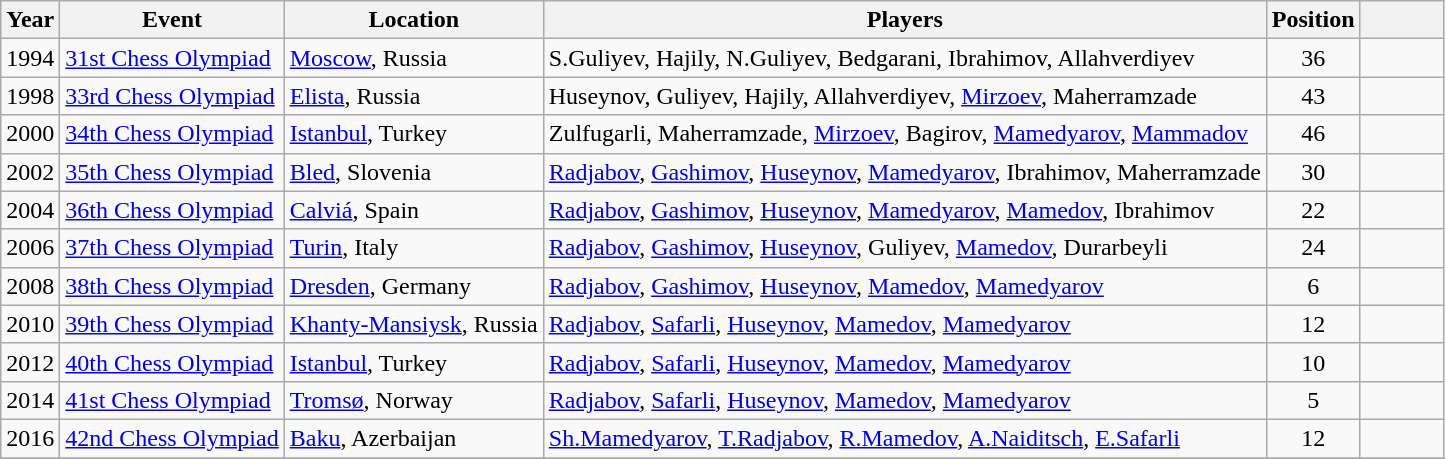<table class="wikitable sortable">
<tr>
<th>Year</th>
<th>Event</th>
<th>Location</th>
<th>Players</th>
<th>Position</th>
<th class="unsortable" style="width:3em"></th>
</tr>
<tr>
<td>1994</td>
<td><a href='#'>31st Chess Olympiad</a></td>
<td> <a href='#'>Moscow</a>, Russia</td>
<td>S.Guliyev, Hajily, N.Guliyev, Bedgarani, Ibrahimov, Allahverdiyev</td>
<td style="text-align:center;">36</td>
<td style="text-align:center;"></td>
</tr>
<tr>
<td>1998</td>
<td><a href='#'>33rd Chess Olympiad</a></td>
<td> <a href='#'>Elista</a>, Russia</td>
<td>Huseynov, Guliyev, Hajily, Allahverdiyev, <a href='#'>Mirzoev</a>, Maherramzade</td>
<td style="text-align:center;">43</td>
<td style="text-align:center;"></td>
</tr>
<tr>
<td>2000</td>
<td><a href='#'>34th Chess Olympiad</a></td>
<td> <a href='#'>Istanbul</a>, Turkey</td>
<td>Zulfugarli, Maherramzade, <a href='#'>Mirzoev</a>, Bagirov, <a href='#'>Mamedyarov</a>, <a href='#'>Mammadov</a></td>
<td style="text-align:center;">46</td>
<td style="text-align:center;"></td>
</tr>
<tr>
<td>2002</td>
<td><a href='#'>35th Chess Olympiad</a></td>
<td> <a href='#'>Bled</a>, Slovenia</td>
<td><a href='#'>Radjabov</a>, <a href='#'>Gashimov</a>, <a href='#'>Huseynov</a>, <a href='#'>Mamedyarov</a>, Ibrahimov, Maherramzade</td>
<td style="text-align:center;">30</td>
<td style="text-align:center;"></td>
</tr>
<tr>
<td>2004</td>
<td><a href='#'>36th Chess Olympiad</a></td>
<td> <a href='#'>Calviá</a>, Spain</td>
<td><a href='#'>Radjabov</a>, <a href='#'>Gashimov</a>, <a href='#'>Huseynov</a>, <a href='#'>Mamedyarov</a>, <a href='#'>Mamedov</a>, Ibrahimov</td>
<td style="text-align:center;">22</td>
<td style="text-align:center;"></td>
</tr>
<tr>
<td>2006</td>
<td><a href='#'>37th Chess Olympiad</a></td>
<td> <a href='#'>Turin</a>, Italy</td>
<td><a href='#'>Radjabov</a>, <a href='#'>Gashimov</a>, <a href='#'>Huseynov</a>, Guliyev, <a href='#'>Mamedov</a>, Durarbeyli</td>
<td style="text-align:center;">24</td>
<td style="text-align:center;"></td>
</tr>
<tr>
<td>2008</td>
<td><a href='#'>38th Chess Olympiad</a></td>
<td> <a href='#'>Dresden</a>, Germany</td>
<td><a href='#'>Radjabov</a>, <a href='#'>Gashimov</a>, <a href='#'>Huseynov</a>, <a href='#'>Mamedov</a>, <a href='#'>Mamedyarov</a></td>
<td style="text-align:center;">6</td>
<td style="text-align:center;"></td>
</tr>
<tr>
<td>2010</td>
<td><a href='#'>39th Chess Olympiad</a></td>
<td> <a href='#'>Khanty-Mansiysk</a>, Russia</td>
<td><a href='#'>Radjabov</a>, <a href='#'>Safarli</a>, <a href='#'>Huseynov</a>, <a href='#'>Mamedov</a>, <a href='#'>Mamedyarov</a></td>
<td style="text-align:center;">12</td>
<td style="text-align:center;"></td>
</tr>
<tr>
<td>2012</td>
<td><a href='#'>40th Chess Olympiad</a></td>
<td> <a href='#'>Istanbul</a>, Turkey</td>
<td><a href='#'>Radjabov</a>, <a href='#'>Safarli</a>, <a href='#'>Huseynov</a>, <a href='#'>Mamedov</a>, <a href='#'>Mamedyarov</a></td>
<td style="text-align:center;">10</td>
<td style="text-align:center;"></td>
</tr>
<tr>
<td>2014</td>
<td><a href='#'>41st Chess Olympiad</a></td>
<td> <a href='#'>Tromsø</a>, Norway</td>
<td><a href='#'>Radjabov</a>, <a href='#'>Safarli</a>, <a href='#'>Huseynov</a>, <a href='#'>Mamedov</a>, <a href='#'>Mamedyarov</a></td>
<td style="text-align:center;">5</td>
<td style="text-align:center;"></td>
</tr>
<tr>
<td>2016</td>
<td><a href='#'>42nd Chess Olympiad</a></td>
<td> <a href='#'>Baku</a>, Azerbaijan</td>
<td><a href='#'>Sh.Mamedyarov</a>, <a href='#'>T.Radjabov</a>, <a href='#'>R.Mamedov</a>, <a href='#'>A.Naiditsch</a>, <a href='#'>E.Safarli</a></td>
<td style="text-align:center;">12</td>
<td style="text-align:center;"></td>
</tr>
<tr>
</tr>
</table>
